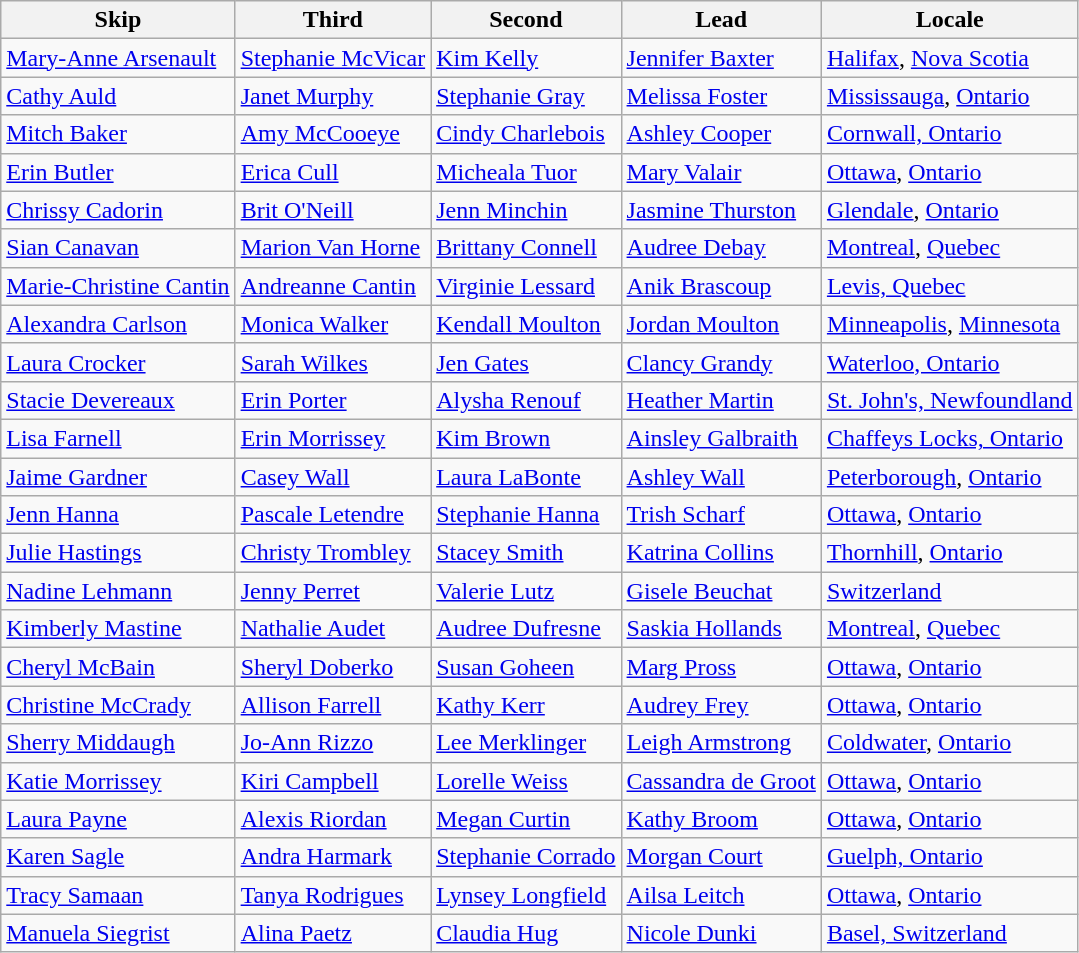<table class=wikitable>
<tr>
<th>Skip</th>
<th>Third</th>
<th>Second</th>
<th>Lead</th>
<th>Locale</th>
</tr>
<tr>
<td><a href='#'>Mary-Anne Arsenault</a></td>
<td><a href='#'>Stephanie McVicar</a></td>
<td><a href='#'>Kim Kelly</a></td>
<td><a href='#'>Jennifer Baxter</a></td>
<td> <a href='#'>Halifax</a>, <a href='#'>Nova Scotia</a></td>
</tr>
<tr>
<td><a href='#'>Cathy Auld</a></td>
<td><a href='#'>Janet Murphy</a></td>
<td><a href='#'>Stephanie Gray</a></td>
<td><a href='#'>Melissa Foster</a></td>
<td> <a href='#'>Mississauga</a>, <a href='#'>Ontario</a></td>
</tr>
<tr>
<td><a href='#'>Mitch Baker</a></td>
<td><a href='#'>Amy McCooeye</a></td>
<td><a href='#'>Cindy Charlebois</a></td>
<td><a href='#'>Ashley Cooper</a></td>
<td> <a href='#'>Cornwall, Ontario</a></td>
</tr>
<tr>
<td><a href='#'>Erin Butler</a></td>
<td><a href='#'>Erica Cull</a></td>
<td><a href='#'>Micheala Tuor</a></td>
<td><a href='#'>Mary Valair</a></td>
<td> <a href='#'>Ottawa</a>, <a href='#'>Ontario</a></td>
</tr>
<tr>
<td><a href='#'>Chrissy Cadorin</a></td>
<td><a href='#'>Brit O'Neill</a></td>
<td><a href='#'>Jenn Minchin</a></td>
<td><a href='#'>Jasmine Thurston</a></td>
<td> <a href='#'>Glendale</a>, <a href='#'>Ontario</a></td>
</tr>
<tr>
<td><a href='#'>Sian Canavan</a></td>
<td><a href='#'>Marion Van Horne</a></td>
<td><a href='#'>Brittany Connell</a></td>
<td><a href='#'>Audree Debay</a></td>
<td> <a href='#'>Montreal</a>, <a href='#'>Quebec</a></td>
</tr>
<tr>
<td><a href='#'>Marie-Christine Cantin</a></td>
<td><a href='#'>Andreanne Cantin</a></td>
<td><a href='#'>Virginie Lessard</a></td>
<td><a href='#'>Anik Brascoup</a></td>
<td> <a href='#'>Levis, Quebec</a></td>
</tr>
<tr>
<td><a href='#'>Alexandra Carlson</a></td>
<td><a href='#'>Monica Walker</a></td>
<td><a href='#'>Kendall Moulton</a></td>
<td><a href='#'>Jordan Moulton</a></td>
<td> <a href='#'>Minneapolis</a>, <a href='#'>Minnesota</a></td>
</tr>
<tr>
<td><a href='#'>Laura Crocker</a></td>
<td><a href='#'>Sarah Wilkes</a></td>
<td><a href='#'>Jen Gates</a></td>
<td><a href='#'>Clancy Grandy</a></td>
<td> <a href='#'>Waterloo, Ontario</a></td>
</tr>
<tr>
<td><a href='#'>Stacie Devereaux</a></td>
<td><a href='#'>Erin Porter</a></td>
<td><a href='#'>Alysha Renouf</a></td>
<td><a href='#'>Heather Martin</a></td>
<td> <a href='#'>St. John's, Newfoundland</a></td>
</tr>
<tr>
<td><a href='#'>Lisa Farnell</a></td>
<td><a href='#'>Erin Morrissey</a></td>
<td><a href='#'>Kim Brown</a></td>
<td><a href='#'>Ainsley Galbraith</a></td>
<td> <a href='#'>Chaffeys Locks, Ontario</a></td>
</tr>
<tr>
<td><a href='#'>Jaime Gardner</a></td>
<td><a href='#'>Casey Wall</a></td>
<td><a href='#'>Laura LaBonte</a></td>
<td><a href='#'>Ashley Wall</a></td>
<td> <a href='#'>Peterborough</a>, <a href='#'>Ontario</a></td>
</tr>
<tr>
<td><a href='#'>Jenn Hanna</a></td>
<td><a href='#'>Pascale Letendre</a></td>
<td><a href='#'>Stephanie Hanna</a></td>
<td><a href='#'>Trish Scharf</a></td>
<td> <a href='#'>Ottawa</a>, <a href='#'>Ontario</a></td>
</tr>
<tr>
<td><a href='#'>Julie Hastings</a></td>
<td><a href='#'>Christy Trombley</a></td>
<td><a href='#'>Stacey Smith</a></td>
<td><a href='#'>Katrina Collins</a></td>
<td> <a href='#'>Thornhill</a>, <a href='#'>Ontario</a></td>
</tr>
<tr>
<td><a href='#'>Nadine Lehmann</a></td>
<td><a href='#'>Jenny Perret</a></td>
<td><a href='#'>Valerie Lutz</a></td>
<td><a href='#'>Gisele Beuchat</a></td>
<td> <a href='#'>Switzerland</a></td>
</tr>
<tr>
<td><a href='#'>Kimberly Mastine</a></td>
<td><a href='#'>Nathalie Audet</a></td>
<td><a href='#'>Audree Dufresne</a></td>
<td><a href='#'>Saskia Hollands</a></td>
<td> <a href='#'>Montreal</a>, <a href='#'>Quebec</a></td>
</tr>
<tr>
<td><a href='#'>Cheryl McBain</a></td>
<td><a href='#'>Sheryl Doberko</a></td>
<td><a href='#'>Susan Goheen</a></td>
<td><a href='#'>Marg Pross</a></td>
<td> <a href='#'>Ottawa</a>, <a href='#'>Ontario</a></td>
</tr>
<tr>
<td><a href='#'>Christine McCrady</a></td>
<td><a href='#'>Allison Farrell</a></td>
<td><a href='#'>Kathy Kerr</a></td>
<td><a href='#'>Audrey Frey</a></td>
<td> <a href='#'>Ottawa</a>, <a href='#'>Ontario</a></td>
</tr>
<tr>
<td><a href='#'>Sherry Middaugh</a></td>
<td><a href='#'>Jo-Ann Rizzo</a></td>
<td><a href='#'>Lee Merklinger</a></td>
<td><a href='#'>Leigh Armstrong</a></td>
<td> <a href='#'>Coldwater</a>, <a href='#'>Ontario</a></td>
</tr>
<tr>
<td><a href='#'>Katie Morrissey</a></td>
<td><a href='#'>Kiri Campbell</a></td>
<td><a href='#'>Lorelle Weiss</a></td>
<td><a href='#'>Cassandra de Groot</a></td>
<td> <a href='#'>Ottawa</a>, <a href='#'>Ontario</a></td>
</tr>
<tr>
<td><a href='#'>Laura Payne</a></td>
<td><a href='#'>Alexis Riordan</a></td>
<td><a href='#'>Megan Curtin</a></td>
<td><a href='#'>Kathy Broom</a></td>
<td> <a href='#'>Ottawa</a>, <a href='#'>Ontario</a></td>
</tr>
<tr>
<td><a href='#'>Karen Sagle</a></td>
<td><a href='#'>Andra Harmark</a></td>
<td><a href='#'>Stephanie Corrado</a></td>
<td><a href='#'>Morgan Court</a></td>
<td> <a href='#'>Guelph, Ontario</a></td>
</tr>
<tr>
<td><a href='#'>Tracy Samaan</a></td>
<td><a href='#'>Tanya Rodrigues</a></td>
<td><a href='#'>Lynsey Longfield</a></td>
<td><a href='#'>Ailsa Leitch</a></td>
<td> <a href='#'>Ottawa</a>, <a href='#'>Ontario</a></td>
</tr>
<tr>
<td><a href='#'>Manuela Siegrist</a></td>
<td><a href='#'>Alina Paetz</a></td>
<td><a href='#'>Claudia Hug</a></td>
<td><a href='#'>Nicole Dunki</a></td>
<td> <a href='#'>Basel, Switzerland</a></td>
</tr>
</table>
